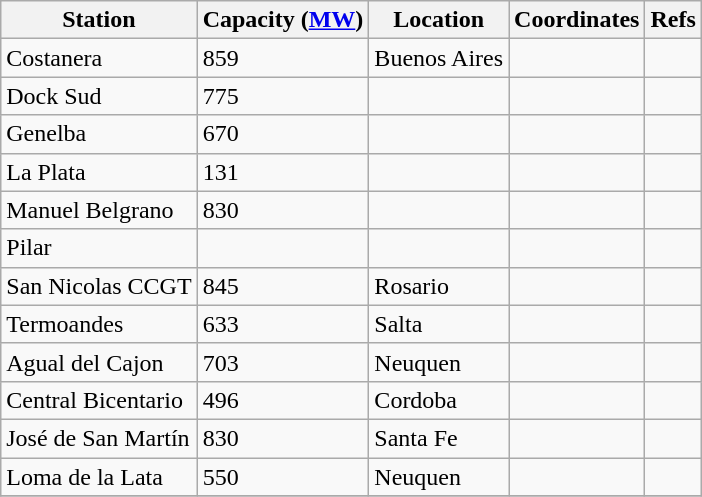<table class="wikitable sortable">
<tr>
<th>Station</th>
<th>Capacity (<a href='#'>MW</a>)</th>
<th>Location</th>
<th>Coordinates</th>
<th>Refs</th>
</tr>
<tr>
<td>Costanera</td>
<td>859</td>
<td>Buenos Aires</td>
<td></td>
<td></td>
</tr>
<tr>
<td>Dock Sud</td>
<td>775</td>
<td></td>
<td></td>
<td></td>
</tr>
<tr>
<td>Genelba</td>
<td>670</td>
<td></td>
<td></td>
<td></td>
</tr>
<tr>
<td>La Plata</td>
<td>131</td>
<td></td>
<td></td>
<td></td>
</tr>
<tr>
<td>Manuel Belgrano</td>
<td>830</td>
<td></td>
<td></td>
<td></td>
</tr>
<tr>
<td>Pilar</td>
<td></td>
<td></td>
<td></td>
<td></td>
</tr>
<tr>
<td>San Nicolas CCGT</td>
<td>845</td>
<td>Rosario</td>
<td></td>
<td></td>
</tr>
<tr>
<td>Termoandes</td>
<td>633</td>
<td>Salta</td>
<td></td>
<td></td>
</tr>
<tr>
<td>Agual del Cajon</td>
<td>703</td>
<td>Neuquen</td>
<td></td>
<td></td>
</tr>
<tr>
<td>Central Bicentario</td>
<td>496</td>
<td>Cordoba</td>
<td></td>
<td></td>
</tr>
<tr>
<td>José de San Martín</td>
<td>830</td>
<td>Santa Fe</td>
<td></td>
<td></td>
</tr>
<tr>
<td>Loma de la Lata</td>
<td>550</td>
<td>Neuquen</td>
<td></td>
<td></td>
</tr>
<tr>
</tr>
</table>
